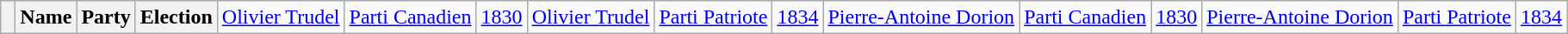<table class="wikitable">
<tr>
<th> </th>
<th>Name</th>
<th>Party</th>
<th>Election <br></th>
<td><a href='#'>Olivier Trudel</a><td><a href='#'>Parti Canadien</a><td><a href='#'>1830</a><br></td>
<td><a href='#'>Olivier Trudel</a><td><a href='#'>Parti Patriote</a><td><a href='#'>1834</a><br></td>
<td><a href='#'>Pierre-Antoine Dorion</a><td><a href='#'>Parti Canadien</a><td><a href='#'>1830</a><br></td>
<td><a href='#'>Pierre-Antoine Dorion</a><td><a href='#'>Parti Patriote</a><td><a href='#'>1834</a></td>
</tr>
</table>
